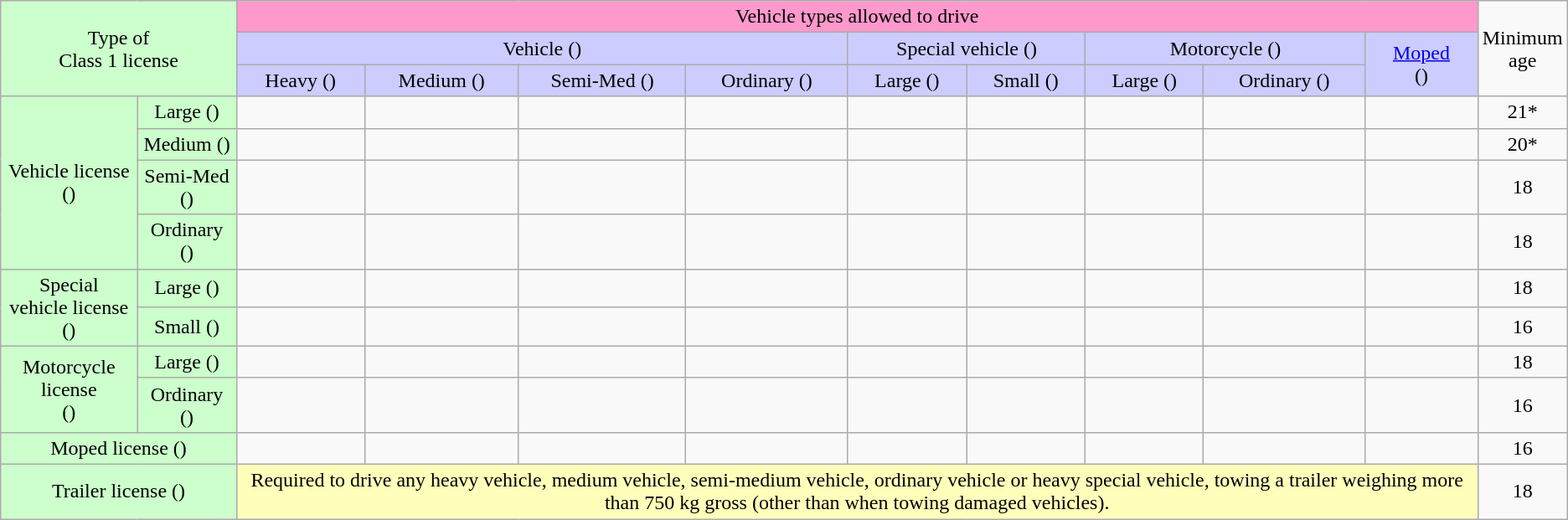<table class=wikitable style="text-align: center;">
<tr>
<td rowspan=3 colspan=2 style="background:#ccffcc;">Type of<br>Class 1 license</td>
<td colspan=9 style="background:#ff99cc;">Vehicle types allowed to drive</td>
<td rowspan=3>Minimum<br>age</td>
</tr>
<tr style="background:#ccccff;">
<td colspan=4>Vehicle ()</td>
<td colspan=2>Special vehicle ()</td>
<td colspan=2>Motorcycle ()</td>
<td rowspan=2><a href='#'>Moped</a><br>()</td>
</tr>
<tr style="background:#ccccff;">
<td>Heavy ()</td>
<td>Medium ()</td>
<td>Semi-Med ()</td>
<td>Ordinary ()</td>
<td>Large ()</td>
<td>Small ()</td>
<td>Large ()</td>
<td>Ordinary ()</td>
</tr>
<tr>
<td rowspan=4 style="background:#ccffcc;">Vehicle license<br>()</td>
<td style="background:#ccffcc;">Large ()</td>
<td></td>
<td></td>
<td></td>
<td></td>
<td></td>
<td></td>
<td></td>
<td></td>
<td></td>
<td>21*</td>
</tr>
<tr>
<td style="background:#ccffcc;">Medium ()</td>
<td></td>
<td></td>
<td></td>
<td></td>
<td></td>
<td></td>
<td></td>
<td></td>
<td></td>
<td>20*</td>
</tr>
<tr>
<td style="background:#ccffcc;">Semi-Med ()</td>
<td></td>
<td></td>
<td></td>
<td></td>
<td></td>
<td></td>
<td></td>
<td></td>
<td></td>
<td>18</td>
</tr>
<tr>
<td style="background:#ccffcc;">Ordinary ()</td>
<td></td>
<td></td>
<td></td>
<td></td>
<td></td>
<td></td>
<td></td>
<td></td>
<td></td>
<td>18</td>
</tr>
<tr>
<td rowspan=2 style="background:#ccffcc;">Special<br>vehicle license<br>()</td>
<td style="background:#ccffcc;">Large ()</td>
<td></td>
<td></td>
<td></td>
<td></td>
<td></td>
<td></td>
<td></td>
<td></td>
<td></td>
<td>18</td>
</tr>
<tr>
<td style="background:#ccffcc;">Small ()</td>
<td></td>
<td></td>
<td></td>
<td></td>
<td></td>
<td></td>
<td></td>
<td></td>
<td></td>
<td>16</td>
</tr>
<tr>
<td rowspan=2 style="background:#ccffcc;">Motorcycle license<br>()</td>
<td style="background:#ccffcc;">Large ()</td>
<td></td>
<td></td>
<td></td>
<td></td>
<td></td>
<td></td>
<td></td>
<td></td>
<td></td>
<td>18</td>
</tr>
<tr>
<td style="background:#ccffcc;">Ordinary ()</td>
<td></td>
<td></td>
<td></td>
<td></td>
<td></td>
<td></td>
<td></td>
<td></td>
<td></td>
<td>16</td>
</tr>
<tr>
<td colspan=2 style="background:#ccffcc;">Moped license ()</td>
<td></td>
<td></td>
<td></td>
<td></td>
<td></td>
<td></td>
<td></td>
<td></td>
<td></td>
<td>16</td>
</tr>
<tr>
<td colspan=2 style="background:#ccffcc;">Trailer license ()</td>
<td colspan=9 style="background:#FFFFBB;">Required to drive any heavy vehicle, medium vehicle, semi-medium vehicle, ordinary vehicle or heavy special vehicle, towing a trailer weighing more than 750 kg gross (other than when towing damaged vehicles).</td>
<td>18</td>
</tr>
</table>
